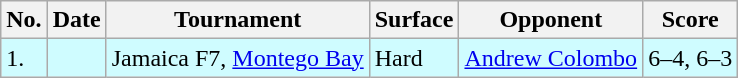<table class="sortable wikitable">
<tr>
<th>No.</th>
<th>Date</th>
<th>Tournament</th>
<th>Surface</th>
<th>Opponent</th>
<th class="unsortable">Score</th>
</tr>
<tr style="background:#cffcff;">
<td>1.</td>
<td></td>
<td>Jamaica F7, <a href='#'>Montego Bay</a></td>
<td>Hard</td>
<td> <a href='#'>Andrew Colombo</a></td>
<td>6–4, 6–3</td>
</tr>
</table>
